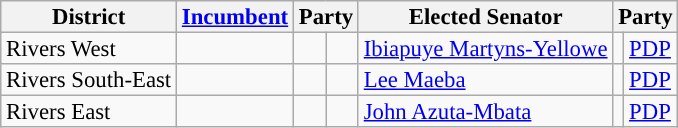<table class="sortable wikitable" style="font-size:95%;line-height:14px;">
<tr>
<th class="unsortable">District</th>
<th class="unsortable"><a href='#'>Incumbent</a></th>
<th colspan="2">Party</th>
<th class="unsortable">Elected Senator</th>
<th colspan="2">Party</th>
</tr>
<tr>
<td>Rivers West</td>
<td></td>
<td></td>
<td></td>
<td><a href='#'>Ibiapuye Martyns-Yellowe</a></td>
<td style="background:"></td>
<td><a href='#'>PDP</a></td>
</tr>
<tr>
<td>Rivers South-East</td>
<td></td>
<td></td>
<td></td>
<td><a href='#'>Lee Maeba</a></td>
<td style="background:"></td>
<td><a href='#'>PDP</a></td>
</tr>
<tr>
<td>Rivers East</td>
<td></td>
<td></td>
<td></td>
<td><a href='#'>John Azuta-Mbata</a></td>
<td style="background:"></td>
<td><a href='#'>PDP</a></td>
</tr>
</table>
